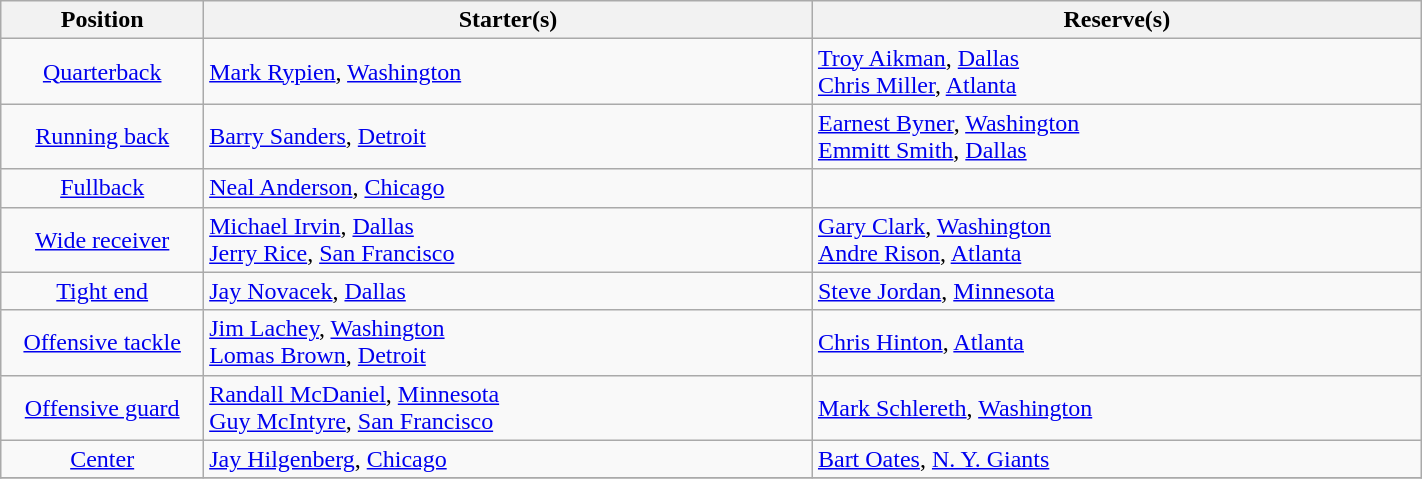<table class="wikitable" width=75%>
<tr>
<th width=10%>Position</th>
<th width=30%>Starter(s)</th>
<th width=30%>Reserve(s)</th>
</tr>
<tr>
<td align=center><a href='#'>Quarterback</a></td>
<td> <a href='#'>Mark Rypien</a>, <a href='#'>Washington</a></td>
<td> <a href='#'>Troy Aikman</a>, <a href='#'>Dallas</a><br> <a href='#'>Chris Miller</a>, <a href='#'>Atlanta</a></td>
</tr>
<tr>
<td align=center><a href='#'>Running back</a></td>
<td> <a href='#'>Barry Sanders</a>, <a href='#'>Detroit</a></td>
<td> <a href='#'>Earnest Byner</a>, <a href='#'>Washington</a><br> <a href='#'>Emmitt Smith</a>, <a href='#'>Dallas</a></td>
</tr>
<tr>
<td align=center><a href='#'>Fullback</a></td>
<td> <a href='#'>Neal Anderson</a>, <a href='#'>Chicago</a></td>
<td></td>
</tr>
<tr>
<td align=center><a href='#'>Wide receiver</a></td>
<td> <a href='#'>Michael Irvin</a>, <a href='#'>Dallas</a><br> <a href='#'>Jerry Rice</a>, <a href='#'>San Francisco</a></td>
<td> <a href='#'>Gary Clark</a>, <a href='#'>Washington</a><br> <a href='#'>Andre Rison</a>, <a href='#'>Atlanta</a></td>
</tr>
<tr>
<td align=center><a href='#'>Tight end</a></td>
<td> <a href='#'>Jay Novacek</a>, <a href='#'>Dallas</a></td>
<td> <a href='#'>Steve Jordan</a>, <a href='#'>Minnesota</a></td>
</tr>
<tr>
<td align=center><a href='#'>Offensive tackle</a></td>
<td> <a href='#'>Jim Lachey</a>, <a href='#'>Washington</a><br> <a href='#'>Lomas Brown</a>, <a href='#'>Detroit</a></td>
<td> <a href='#'>Chris Hinton</a>, <a href='#'>Atlanta</a></td>
</tr>
<tr>
<td align=center><a href='#'>Offensive guard</a></td>
<td> <a href='#'>Randall McDaniel</a>, <a href='#'>Minnesota</a><br> <a href='#'>Guy McIntyre</a>, <a href='#'>San Francisco</a></td>
<td> <a href='#'>Mark Schlereth</a>, <a href='#'>Washington</a></td>
</tr>
<tr>
<td align=center><a href='#'>Center</a></td>
<td> <a href='#'>Jay Hilgenberg</a>, <a href='#'>Chicago</a></td>
<td> <a href='#'>Bart Oates</a>, <a href='#'>N. Y. Giants</a></td>
</tr>
<tr>
</tr>
</table>
